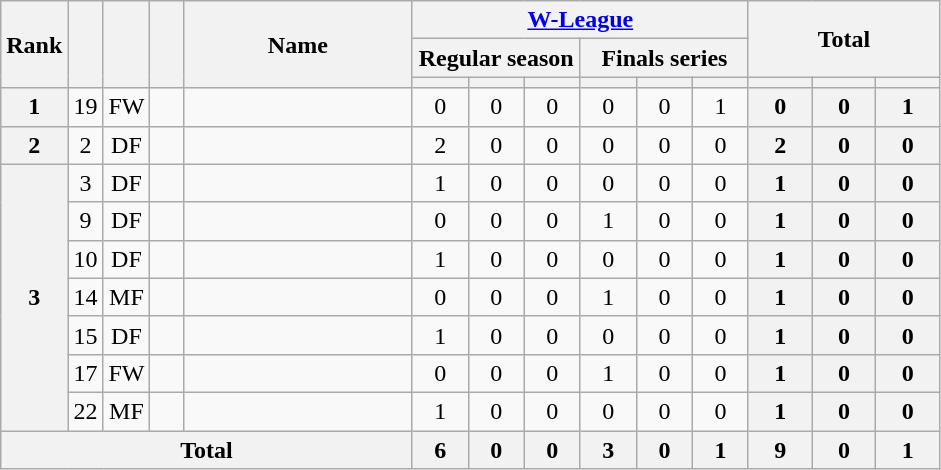<table class="wikitable sortable" style="text-align:center;">
<tr>
<th rowspan="3" width="15">Rank</th>
<th rowspan="3" width="15"></th>
<th rowspan="3" width="15"></th>
<th rowspan="3" width="15"></th>
<th rowspan="3" width="145">Name</th>
<th colspan="6" width="120"><a href='#'>W-League</a></th>
<th colspan="3" rowspan="2" width="120">Total</th>
</tr>
<tr>
<th colspan="3">Regular season</th>
<th colspan="3">Finals series</th>
</tr>
<tr>
<th style="width:30px"></th>
<th style="width:30px"></th>
<th style="width:30px"></th>
<th style="width:30px"></th>
<th style="width:30px"></th>
<th style="width:30px"></th>
<th style="width:30px"></th>
<th style="width:30px"></th>
<th style="width:30px"></th>
</tr>
<tr>
<th>1</th>
<td>19</td>
<td>FW</td>
<td></td>
<td align="left"><br></td>
<td>0</td>
<td>0</td>
<td>0<br></td>
<td>0</td>
<td>0</td>
<td>1<br></td>
<th>0</th>
<th>0</th>
<th>1</th>
</tr>
<tr>
<th>2</th>
<td>2</td>
<td>DF</td>
<td></td>
<td align="left"><br></td>
<td>2</td>
<td>0</td>
<td>0<br></td>
<td>0</td>
<td>0</td>
<td>0<br></td>
<th>2</th>
<th>0</th>
<th>0</th>
</tr>
<tr>
<th rowspan="7">3</th>
<td>3</td>
<td>DF</td>
<td></td>
<td align="left"><br></td>
<td>1</td>
<td>0</td>
<td>0<br></td>
<td>0</td>
<td>0</td>
<td>0<br></td>
<th>1</th>
<th>0</th>
<th>0</th>
</tr>
<tr>
<td>9</td>
<td>DF</td>
<td></td>
<td align="left"><br></td>
<td>0</td>
<td>0</td>
<td>0<br></td>
<td>1</td>
<td>0</td>
<td>0<br></td>
<th>1</th>
<th>0</th>
<th>0</th>
</tr>
<tr>
<td>10</td>
<td>DF</td>
<td></td>
<td align="left"><br></td>
<td>1</td>
<td>0</td>
<td>0<br></td>
<td>0</td>
<td>0</td>
<td>0<br></td>
<th>1</th>
<th>0</th>
<th>0</th>
</tr>
<tr>
<td>14</td>
<td>MF</td>
<td></td>
<td align="left"><br></td>
<td>0</td>
<td>0</td>
<td>0<br></td>
<td>1</td>
<td>0</td>
<td>0<br></td>
<th>1</th>
<th>0</th>
<th>0</th>
</tr>
<tr>
<td>15</td>
<td>DF</td>
<td></td>
<td align="left"><br></td>
<td>1</td>
<td>0</td>
<td>0<br></td>
<td>0</td>
<td>0</td>
<td>0<br></td>
<th>1</th>
<th>0</th>
<th>0</th>
</tr>
<tr>
<td>17</td>
<td>FW</td>
<td></td>
<td align="left"><br></td>
<td>0</td>
<td>0</td>
<td>0<br></td>
<td>1</td>
<td>0</td>
<td>0<br></td>
<th>1</th>
<th>0</th>
<th>0</th>
</tr>
<tr>
<td>22</td>
<td>MF</td>
<td></td>
<td align="left"><br></td>
<td>1</td>
<td>0</td>
<td>0<br></td>
<td>0</td>
<td>0</td>
<td>0<br></td>
<th>1</th>
<th>0</th>
<th>0</th>
</tr>
<tr>
<th colspan="5">Total<br></th>
<th>6</th>
<th>0</th>
<th>0<br></th>
<th>3</th>
<th>0</th>
<th>1<br></th>
<th>9</th>
<th>0</th>
<th>1</th>
</tr>
</table>
